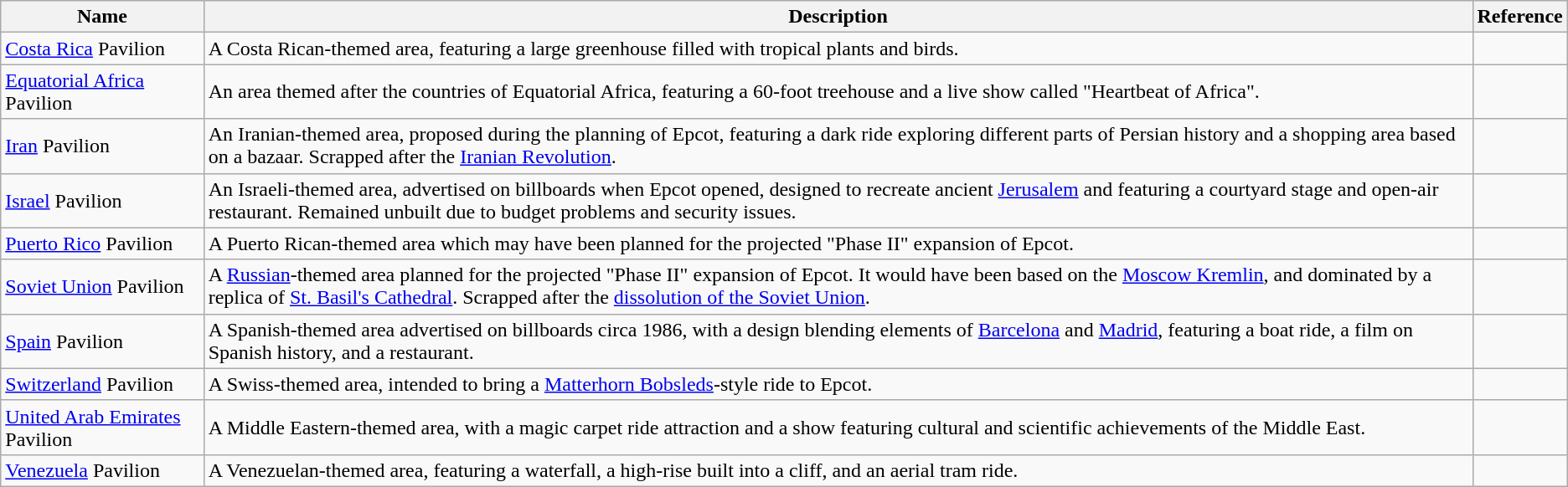<table class="wikitable">
<tr>
<th>Name</th>
<th>Description</th>
<th>Reference</th>
</tr>
<tr>
<td><a href='#'>Costa Rica</a> Pavilion</td>
<td>A Costa Rican-themed area, featuring a large greenhouse filled with tropical plants and birds.</td>
<td></td>
</tr>
<tr>
<td><a href='#'>Equatorial Africa</a> Pavilion</td>
<td>An area themed after the countries of Equatorial Africa, featuring a 60-foot treehouse and a live show called "Heartbeat of Africa".</td>
<td></td>
</tr>
<tr>
<td><a href='#'>Iran</a> Pavilion</td>
<td>An Iranian-themed area, proposed during the planning of Epcot, featuring a dark ride exploring different parts of Persian history and a shopping area based on a bazaar. Scrapped after the <a href='#'>Iranian Revolution</a>.</td>
<td></td>
</tr>
<tr>
<td><a href='#'>Israel</a> Pavilion</td>
<td>An Israeli-themed area, advertised on billboards when Epcot opened, designed to recreate ancient <a href='#'>Jerusalem</a> and featuring a courtyard stage and open-air restaurant. Remained unbuilt due to budget problems and security issues.</td>
<td></td>
</tr>
<tr>
<td><a href='#'>Puerto Rico</a> Pavilion</td>
<td>A Puerto Rican-themed area which may have been planned for the projected "Phase II" expansion of Epcot.</td>
<td></td>
</tr>
<tr>
<td><a href='#'>Soviet Union</a> Pavilion</td>
<td>A <a href='#'>Russian</a>-themed area planned for the projected "Phase II" expansion of Epcot. It would have been based on the <a href='#'>Moscow Kremlin</a>, and dominated by a replica of <a href='#'>St. Basil's Cathedral</a>. Scrapped after the <a href='#'>dissolution of the Soviet Union</a>.</td>
<td></td>
</tr>
<tr>
<td><a href='#'>Spain</a> Pavilion</td>
<td>A Spanish-themed area advertised on billboards circa 1986, with a design blending elements of <a href='#'>Barcelona</a> and <a href='#'>Madrid</a>, featuring a boat ride, a film on Spanish history, and a restaurant.</td>
<td></td>
</tr>
<tr>
<td><a href='#'>Switzerland</a> Pavilion</td>
<td>A Swiss-themed area, intended to bring a <a href='#'>Matterhorn Bobsleds</a>-style ride to Epcot.</td>
<td></td>
</tr>
<tr>
<td><a href='#'>United Arab Emirates</a> Pavilion</td>
<td>A Middle Eastern-themed area, with a magic carpet ride attraction and a show featuring cultural and scientific achievements of the Middle East.</td>
<td></td>
</tr>
<tr>
<td><a href='#'>Venezuela</a> Pavilion</td>
<td>A Venezuelan-themed area, featuring a waterfall, a high-rise built into a cliff, and an aerial tram ride.</td>
<td></td>
</tr>
</table>
